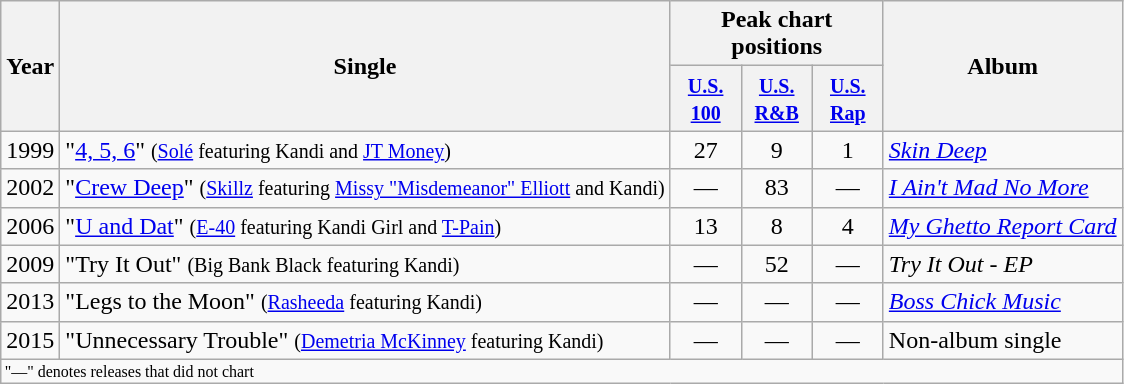<table class="wikitable">
<tr>
<th rowspan="2">Year</th>
<th rowspan="2">Single</th>
<th colspan="3">Peak chart<br>positions</th>
<th rowspan="2">Album</th>
</tr>
<tr>
<th width="40"><small><a href='#'>U.S.<br>100</a></small></th>
<th width="40"><small><a href='#'>U.S.<br>R&B</a></small></th>
<th width="40"><small><a href='#'>U.S. Rap</a></small></th>
</tr>
<tr>
<td>1999</td>
<td align="left">"<a href='#'>4, 5, 6</a>" <small>(<a href='#'>Solé</a> featuring Kandi and <a href='#'>JT Money</a>)</small></td>
<td align="center">27</td>
<td align="center">9</td>
<td align="center">1</td>
<td><em><a href='#'>Skin Deep</a></em></td>
</tr>
<tr>
<td>2002</td>
<td align="left">"<a href='#'>Crew Deep</a>" <small>(<a href='#'>Skillz</a> featuring <a href='#'>Missy "Misdemeanor" Elliott</a> and Kandi)</small></td>
<td align="center">—</td>
<td align="center">83</td>
<td align="center">—</td>
<td><em><a href='#'>I Ain't Mad No More</a></em></td>
</tr>
<tr>
<td>2006</td>
<td align="left">"<a href='#'>U and Dat</a>" <small>(<a href='#'>E-40</a> featuring Kandi Girl and <a href='#'>T-Pain</a>)</small></td>
<td align="center">13</td>
<td align="center">8</td>
<td align="center">4</td>
<td><em><a href='#'>My Ghetto Report Card</a></em></td>
</tr>
<tr>
<td>2009</td>
<td align="left">"Try It Out" <small>(Big Bank Black featuring Kandi)</small></td>
<td align="center">—</td>
<td align="center">52</td>
<td align="center">—</td>
<td><em>Try It Out - EP</em></td>
</tr>
<tr>
<td>2013</td>
<td align="left">"Legs to the Moon" <small>(<a href='#'>Rasheeda</a> featuring Kandi)</small></td>
<td align="center">—</td>
<td align="center">—</td>
<td align="center">—</td>
<td><em><a href='#'>Boss Chick Music</a></em></td>
</tr>
<tr>
<td>2015</td>
<td align="left">"Unnecessary Trouble" <small>(<a href='#'>Demetria McKinney</a> featuring Kandi)</small></td>
<td align="center">—</td>
<td align="center">—</td>
<td align="center">—</td>
<td>Non-album single</td>
</tr>
<tr>
<td colspan="10" style="font-size:8pt">"—" denotes releases that did not chart</td>
</tr>
</table>
